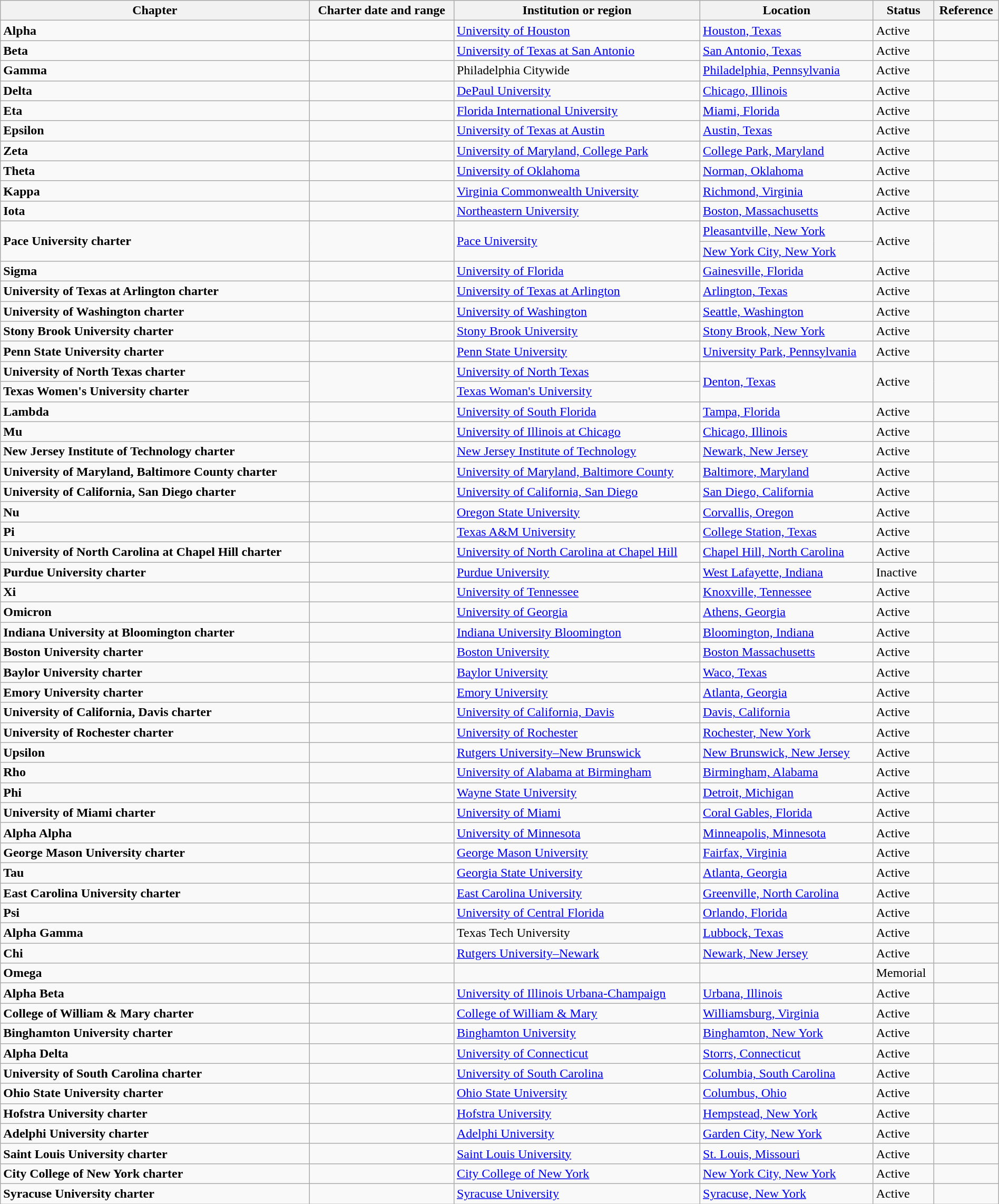<table class="wikitable sortable" style="width:100%;">
<tr>
<th>Chapter</th>
<th>Charter date and range</th>
<th>Institution or region</th>
<th>Location</th>
<th>Status</th>
<th>Reference</th>
</tr>
<tr>
<td><strong>Alpha</strong></td>
<td></td>
<td><a href='#'>University of Houston</a></td>
<td><a href='#'>Houston, Texas</a></td>
<td>Active</td>
<td></td>
</tr>
<tr>
<td><strong>Beta</strong></td>
<td></td>
<td><a href='#'>University of Texas at San Antonio</a></td>
<td><a href='#'>San Antonio, Texas</a></td>
<td>Active</td>
<td></td>
</tr>
<tr>
<td><strong>Gamma</strong></td>
<td></td>
<td>Philadelphia Citywide</td>
<td><a href='#'>Philadelphia, Pennsylvania</a></td>
<td>Active</td>
<td></td>
</tr>
<tr>
<td><strong>Delta</strong></td>
<td></td>
<td><a href='#'>DePaul University</a></td>
<td><a href='#'>Chicago, Illinois</a></td>
<td>Active</td>
<td></td>
</tr>
<tr>
<td><strong>Eta</strong></td>
<td></td>
<td><a href='#'>Florida International University</a></td>
<td><a href='#'>Miami, Florida</a></td>
<td>Active</td>
<td></td>
</tr>
<tr>
<td><strong>Epsilon</strong></td>
<td></td>
<td><a href='#'>University of Texas at Austin</a></td>
<td><a href='#'>Austin, Texas</a></td>
<td>Active</td>
<td></td>
</tr>
<tr>
<td><strong>Zeta</strong></td>
<td></td>
<td><a href='#'>University of Maryland, College Park</a></td>
<td><a href='#'>College Park, Maryland</a></td>
<td>Active</td>
<td></td>
</tr>
<tr>
<td><strong>Theta</strong></td>
<td></td>
<td><a href='#'>University of Oklahoma</a></td>
<td><a href='#'>Norman, Oklahoma</a></td>
<td>Active</td>
<td></td>
</tr>
<tr>
<td><strong>Kappa</strong></td>
<td></td>
<td><a href='#'>Virginia Commonwealth University</a></td>
<td><a href='#'>Richmond, Virginia</a></td>
<td>Active</td>
<td></td>
</tr>
<tr>
<td><strong>Iota</strong></td>
<td></td>
<td><a href='#'>Northeastern University</a></td>
<td><a href='#'>Boston, Massachusetts</a></td>
<td>Active</td>
<td></td>
</tr>
<tr>
<td rowspan="2"><strong>Pace University charter</strong></td>
<td rowspan="2"></td>
<td rowspan="2"><a href='#'>Pace University</a></td>
<td><a href='#'>Pleasantville, New York</a></td>
<td rowspan="2">Active</td>
<td rowspan="2"></td>
</tr>
<tr>
<td><a href='#'>New York City, New York</a></td>
</tr>
<tr>
<td><strong>Sigma</strong></td>
<td></td>
<td><a href='#'>University of Florida</a></td>
<td><a href='#'>Gainesville, Florida</a></td>
<td>Active</td>
<td></td>
</tr>
<tr>
<td><strong>University of Texas at Arlington charter</strong></td>
<td></td>
<td><a href='#'>University of Texas at Arlington</a></td>
<td><a href='#'>Arlington, Texas</a></td>
<td>Active</td>
<td></td>
</tr>
<tr>
<td><strong>University of Washington charter</strong></td>
<td></td>
<td><a href='#'>University of Washington</a></td>
<td><a href='#'>Seattle, Washington</a></td>
<td>Active</td>
<td></td>
</tr>
<tr>
<td><strong>Stony Brook University charter</strong></td>
<td></td>
<td><a href='#'>Stony Brook University</a></td>
<td><a href='#'>Stony Brook, New York</a></td>
<td>Active</td>
<td></td>
</tr>
<tr>
<td><strong>Penn State University charter</strong></td>
<td></td>
<td><a href='#'>Penn State University</a></td>
<td><a href='#'>University Park, Pennsylvania</a></td>
<td>Active</td>
<td></td>
</tr>
<tr>
<td><strong>University of North Texas charter</strong></td>
<td rowspan="2"></td>
<td><a href='#'>University of North Texas</a></td>
<td rowspan="2"><a href='#'>Denton, Texas</a></td>
<td rowspan="2">Active</td>
<td rowspan="2"></td>
</tr>
<tr>
<td><strong>Texas Women's University charter</strong></td>
<td><a href='#'>Texas Woman's University</a></td>
</tr>
<tr>
<td><strong>Lambda</strong></td>
<td></td>
<td><a href='#'>University of South Florida</a></td>
<td><a href='#'>Tampa, Florida</a></td>
<td>Active</td>
<td></td>
</tr>
<tr>
<td><strong>Mu</strong></td>
<td></td>
<td><a href='#'>University of Illinois at Chicago</a></td>
<td><a href='#'>Chicago, Illinois</a></td>
<td>Active</td>
<td></td>
</tr>
<tr>
<td><strong>New Jersey Institute of Technology charter</strong></td>
<td></td>
<td><a href='#'>New Jersey Institute of Technology</a></td>
<td><a href='#'>Newark, New Jersey</a></td>
<td>Active</td>
<td></td>
</tr>
<tr>
<td><strong>University of Maryland, Baltimore County charter</strong></td>
<td></td>
<td><a href='#'>University of Maryland, Baltimore County</a></td>
<td><a href='#'>Baltimore, Maryland</a></td>
<td>Active</td>
<td></td>
</tr>
<tr>
<td><strong>University of California, San Diego charter</strong></td>
<td></td>
<td><a href='#'>University of California, San Diego</a></td>
<td><a href='#'>San Diego, California</a></td>
<td>Active</td>
<td></td>
</tr>
<tr>
<td><strong>Nu</strong></td>
<td></td>
<td><a href='#'>Oregon State University</a></td>
<td><a href='#'>Corvallis, Oregon</a></td>
<td>Active</td>
<td></td>
</tr>
<tr>
<td><strong>Pi</strong></td>
<td></td>
<td><a href='#'>Texas A&M University</a></td>
<td><a href='#'>College Station, Texas</a></td>
<td>Active</td>
<td></td>
</tr>
<tr>
<td><strong>University of North Carolina at Chapel Hill charter</strong></td>
<td></td>
<td><a href='#'>University of North Carolina at Chapel Hill</a></td>
<td><a href='#'>Chapel Hill, North Carolina</a></td>
<td>Active</td>
<td></td>
</tr>
<tr>
<td><strong>Purdue University charter</strong></td>
<td></td>
<td><a href='#'>Purdue University</a></td>
<td><a href='#'>West Lafayette, Indiana</a></td>
<td>Inactive</td>
<td></td>
</tr>
<tr>
<td><strong>Xi</strong></td>
<td></td>
<td><a href='#'>University of Tennessee</a></td>
<td><a href='#'>Knoxville, Tennessee</a></td>
<td>Active</td>
<td></td>
</tr>
<tr>
<td><strong>Omicron</strong></td>
<td></td>
<td><a href='#'>University of Georgia</a></td>
<td><a href='#'>Athens, Georgia</a></td>
<td>Active</td>
<td></td>
</tr>
<tr>
<td><strong>Indiana University at Bloomington charter</strong></td>
<td></td>
<td><a href='#'>Indiana University Bloomington</a></td>
<td><a href='#'>Bloomington, Indiana</a></td>
<td>Active</td>
<td></td>
</tr>
<tr>
<td><strong>Boston University charter</strong></td>
<td></td>
<td><a href='#'>Boston University</a></td>
<td><a href='#'>Boston Massachusetts</a></td>
<td>Active</td>
<td></td>
</tr>
<tr>
<td><strong>Baylor University charter</strong></td>
<td></td>
<td><a href='#'>Baylor University</a></td>
<td><a href='#'>Waco, Texas</a></td>
<td>Active</td>
<td></td>
</tr>
<tr>
<td><strong>Emory University charter</strong></td>
<td></td>
<td><a href='#'>Emory University</a></td>
<td><a href='#'>Atlanta, Georgia</a></td>
<td>Active</td>
<td></td>
</tr>
<tr>
<td><strong>University of California, Davis charter</strong></td>
<td></td>
<td><a href='#'>University of California, Davis</a></td>
<td><a href='#'>Davis, California</a></td>
<td>Active</td>
<td></td>
</tr>
<tr>
<td><strong>University of Rochester charter</strong></td>
<td></td>
<td><a href='#'>University of Rochester</a></td>
<td><a href='#'>Rochester, New York</a></td>
<td>Active</td>
<td></td>
</tr>
<tr>
<td><strong>Upsilon</strong></td>
<td></td>
<td><a href='#'>Rutgers University–New Brunswick</a></td>
<td><a href='#'>New Brunswick, New Jersey</a></td>
<td>Active</td>
<td></td>
</tr>
<tr>
<td><strong>Rho</strong></td>
<td></td>
<td><a href='#'>University of Alabama at Birmingham</a></td>
<td><a href='#'>Birmingham, Alabama</a></td>
<td>Active</td>
<td></td>
</tr>
<tr>
<td><strong>Phi</strong></td>
<td></td>
<td><a href='#'>Wayne State University</a></td>
<td><a href='#'>Detroit, Michigan</a></td>
<td>Active</td>
<td></td>
</tr>
<tr>
<td><strong>University of Miami charter</strong></td>
<td></td>
<td><a href='#'>University of Miami</a></td>
<td><a href='#'>Coral Gables, Florida</a></td>
<td>Active</td>
<td></td>
</tr>
<tr>
<td><strong>Alpha Alpha</strong></td>
<td></td>
<td><a href='#'>University of Minnesota</a></td>
<td><a href='#'>Minneapolis, Minnesota</a></td>
<td>Active</td>
<td></td>
</tr>
<tr>
<td><strong>George Mason University charter</strong></td>
<td></td>
<td><a href='#'>George Mason University</a></td>
<td><a href='#'>Fairfax, Virginia</a></td>
<td>Active</td>
<td></td>
</tr>
<tr>
<td><strong>Tau</strong></td>
<td></td>
<td><a href='#'>Georgia State University</a></td>
<td><a href='#'>Atlanta, Georgia</a></td>
<td>Active</td>
<td></td>
</tr>
<tr>
<td><strong>East Carolina University charter</strong></td>
<td></td>
<td><a href='#'>East Carolina University</a></td>
<td><a href='#'>Greenville, North Carolina</a></td>
<td>Active</td>
<td></td>
</tr>
<tr>
<td><strong>Psi</strong></td>
<td></td>
<td><a href='#'>University of Central Florida</a></td>
<td><a href='#'>Orlando, Florida</a></td>
<td>Active</td>
<td></td>
</tr>
<tr>
<td><strong>Alpha Gamma</strong></td>
<td></td>
<td>Texas Tech University</td>
<td><a href='#'>Lubbock, Texas</a></td>
<td>Active</td>
<td></td>
</tr>
<tr>
<td><strong>Chi</strong></td>
<td></td>
<td><a href='#'>Rutgers University–Newark</a></td>
<td><a href='#'>Newark, New Jersey</a></td>
<td>Active</td>
<td></td>
</tr>
<tr>
<td><strong>Omega</strong></td>
<td></td>
<td></td>
<td></td>
<td>Memorial</td>
<td></td>
</tr>
<tr>
<td><strong>Alpha Beta</strong></td>
<td></td>
<td><a href='#'>University of Illinois Urbana-Champaign</a></td>
<td><a href='#'>Urbana, Illinois</a></td>
<td>Active</td>
<td></td>
</tr>
<tr>
<td><strong>College of William & Mary charter</strong></td>
<td></td>
<td><a href='#'>College of William & Mary</a></td>
<td><a href='#'>Williamsburg, Virginia</a></td>
<td>Active</td>
<td></td>
</tr>
<tr>
<td><strong>Binghamton University charter</strong></td>
<td></td>
<td><a href='#'>Binghamton University</a></td>
<td><a href='#'>Binghamton, New York</a></td>
<td>Active</td>
<td></td>
</tr>
<tr>
<td><strong>Alpha Delta</strong></td>
<td></td>
<td><a href='#'>University of Connecticut</a></td>
<td><a href='#'>Storrs, Connecticut</a></td>
<td>Active</td>
<td></td>
</tr>
<tr>
<td><strong>University of South Carolina charter</strong></td>
<td></td>
<td><a href='#'>University of South Carolina</a></td>
<td><a href='#'>Columbia, South Carolina</a></td>
<td>Active</td>
<td></td>
</tr>
<tr>
<td><strong>Ohio State University charter</strong></td>
<td></td>
<td><a href='#'>Ohio State University</a></td>
<td><a href='#'>Columbus, Ohio</a></td>
<td>Active</td>
<td></td>
</tr>
<tr>
<td><strong>Hofstra University charter</strong></td>
<td></td>
<td><a href='#'>Hofstra University</a></td>
<td><a href='#'>Hempstead, New York</a></td>
<td>Active</td>
<td></td>
</tr>
<tr>
<td><strong>Adelphi University charter</strong></td>
<td></td>
<td><a href='#'>Adelphi University</a></td>
<td><a href='#'>Garden City, New York</a></td>
<td>Active</td>
<td></td>
</tr>
<tr>
<td><strong>Saint Louis University charter</strong></td>
<td></td>
<td><a href='#'>Saint Louis University</a></td>
<td><a href='#'>St. Louis, Missouri</a></td>
<td>Active</td>
<td></td>
</tr>
<tr>
<td><strong>City College of New York charter</strong></td>
<td></td>
<td><a href='#'>City College of New York</a></td>
<td><a href='#'>New York City, New York</a></td>
<td>Active</td>
<td></td>
</tr>
<tr>
<td><strong>Syracuse University charter</strong></td>
<td></td>
<td><a href='#'>Syracuse University</a></td>
<td><a href='#'>Syracuse, New York</a></td>
<td>Active</td>
<td></td>
</tr>
</table>
